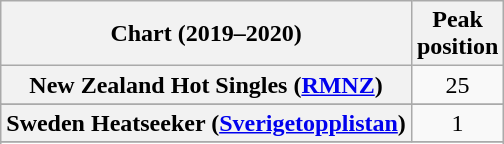<table class="wikitable sortable plainrowheaders" style="text-align:center">
<tr>
<th scope="col">Chart (2019–2020)</th>
<th scope="col">Peak<br>position</th>
</tr>
<tr>
<th scope="row">New Zealand Hot Singles (<a href='#'>RMNZ</a>)</th>
<td>25</td>
</tr>
<tr>
</tr>
<tr>
</tr>
<tr>
<th scope="row">Sweden Heatseeker (<a href='#'>Sverigetopplistan</a>)</th>
<td>1</td>
</tr>
<tr>
</tr>
<tr>
</tr>
<tr>
</tr>
</table>
